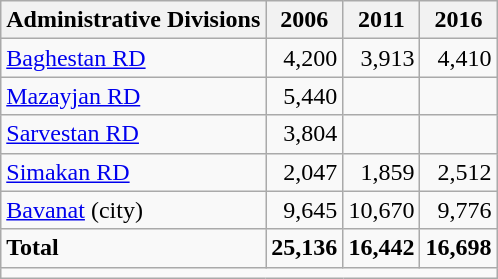<table class="wikitable">
<tr>
<th>Administrative Divisions</th>
<th>2006</th>
<th>2011</th>
<th>2016</th>
</tr>
<tr>
<td><a href='#'>Baghestan RD</a></td>
<td style="text-align: right;">4,200</td>
<td style="text-align: right;">3,913</td>
<td style="text-align: right;">4,410</td>
</tr>
<tr>
<td><a href='#'>Mazayjan RD</a></td>
<td style="text-align: right;">5,440</td>
<td style="text-align: right;"></td>
<td style="text-align: right;"></td>
</tr>
<tr>
<td><a href='#'>Sarvestan RD</a></td>
<td style="text-align: right;">3,804</td>
<td style="text-align: right;"></td>
<td style="text-align: right;"></td>
</tr>
<tr>
<td><a href='#'>Simakan RD</a></td>
<td style="text-align: right;">2,047</td>
<td style="text-align: right;">1,859</td>
<td style="text-align: right;">2,512</td>
</tr>
<tr>
<td><a href='#'>Bavanat</a> (city)</td>
<td style="text-align: right;">9,645</td>
<td style="text-align: right;">10,670</td>
<td style="text-align: right;">9,776</td>
</tr>
<tr>
<td><strong>Total</strong></td>
<td style="text-align: right;"><strong>25,136</strong></td>
<td style="text-align: right;"><strong>16,442</strong></td>
<td style="text-align: right;"><strong>16,698</strong></td>
</tr>
<tr>
<td colspan=4></td>
</tr>
</table>
